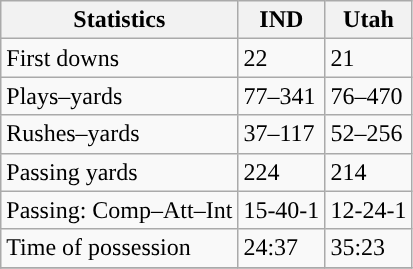<table class="wikitable">
<tr>
<th>Statistics</th>
<th>IND</th>
<th>Utah</th>
</tr>
<tr>
<td>First downs</td>
<td>22</td>
<td>21</td>
</tr>
<tr>
<td>Plays–yards</td>
<td>77–341</td>
<td>76–470</td>
</tr>
<tr>
<td>Rushes–yards</td>
<td>37–117</td>
<td>52–256</td>
</tr>
<tr>
<td>Passing yards</td>
<td>224</td>
<td>214</td>
</tr>
<tr>
<td>Passing: Comp–Att–Int</td>
<td>15-40-1</td>
<td>12-24-1</td>
</tr>
<tr>
<td>Time of possession</td>
<td>24:37</td>
<td>35:23</td>
</tr>
<tr>
</tr>
</table>
